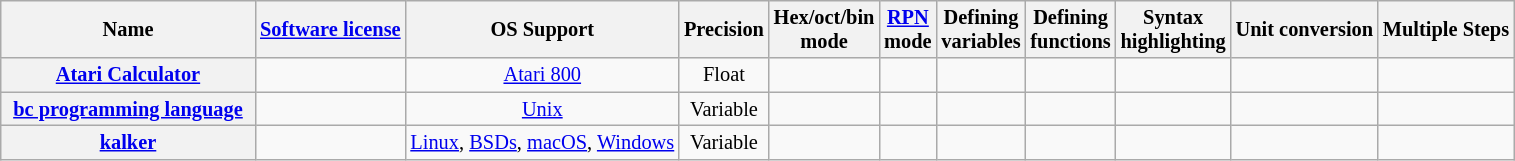<table class="wikitable sortable" style="font-size: 85%; text-align: center; width: auto;">
<tr>
<th style="width: 12em">Name</th>
<th><a href='#'>Software license</a></th>
<th>OS Support</th>
<th>Precision</th>
<th>Hex/oct/bin <br> mode</th>
<th><a href='#'>RPN</a> <br> mode</th>
<th>Defining <br> variables</th>
<th>Defining <br> functions</th>
<th>Syntax <br> highlighting</th>
<th>Unit conversion</th>
<th>Multiple Steps</th>
</tr>
<tr>
<th><a href='#'>Atari Calculator</a></th>
<td></td>
<td><a href='#'>Atari 800</a></td>
<td>Float</td>
<td></td>
<td></td>
<td></td>
<td></td>
<td></td>
<td></td>
<td></td>
</tr>
<tr>
<th><a href='#'>bc programming language</a></th>
<td></td>
<td><a href='#'>Unix</a></td>
<td>Variable</td>
<td></td>
<td></td>
<td></td>
<td></td>
<td></td>
<td></td>
<td></td>
</tr>
<tr>
<th><a href='#'>kalker</a></th>
<td></td>
<td><a href='#'>Linux</a>, <a href='#'>BSDs</a>, <a href='#'>macOS</a>, <a href='#'>Windows</a></td>
<td>Variable</td>
<td></td>
<td></td>
<td></td>
<td></td>
<td></td>
<td></td>
<td></td>
</tr>
</table>
